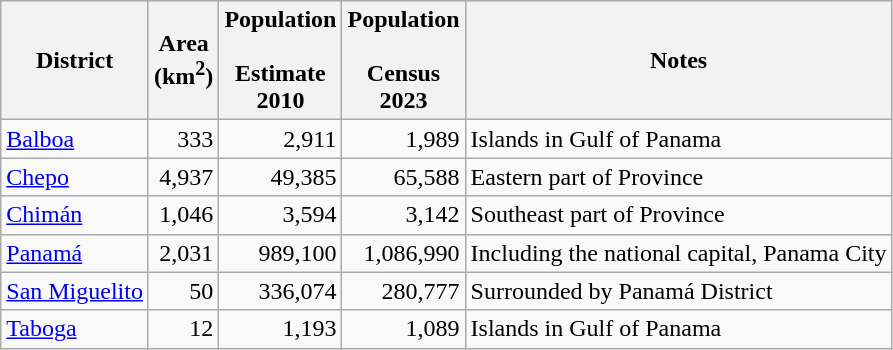<table class="sortable wikitable">
<tr>
<th>District</th>
<th>Area<br>(km<sup>2</sup>)</th>
<th>Population <br><br>Estimate<br>2010</th>
<th>Population <br><br>Census<br>2023</th>
<th>Notes</th>
</tr>
<tr>
<td><a href='#'>Balboa</a></td>
<td align="right">333</td>
<td align="right">2,911</td>
<td align="right">1,989</td>
<td>Islands in Gulf of Panama</td>
</tr>
<tr>
<td><a href='#'>Chepo</a></td>
<td align="right">4,937</td>
<td align="right">49,385</td>
<td align="right">65,588</td>
<td>Eastern part of Province</td>
</tr>
<tr>
<td><a href='#'>Chimán</a></td>
<td align="right">1,046</td>
<td align="right">3,594</td>
<td align="right">3,142</td>
<td>Southeast part of Province</td>
</tr>
<tr>
<td><a href='#'>Panamá</a></td>
<td align="right">2,031</td>
<td align="right">989,100</td>
<td align="right">1,086,990</td>
<td>Including the national capital, Panama City</td>
</tr>
<tr>
<td><a href='#'>San Miguelito</a></td>
<td align="right">50</td>
<td align="right">336,074</td>
<td align="right">280,777</td>
<td>Surrounded by Panamá District</td>
</tr>
<tr>
<td><a href='#'>Taboga</a></td>
<td align="right">12</td>
<td align="right">1,193</td>
<td align="right">1,089</td>
<td>Islands in Gulf of Panama</td>
</tr>
</table>
